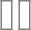<table>
<tr valign = "top">
<td><br><table cellpadding="3" cellspacing="0" border="1" style="margin:1em auto; background:#ffffff; font-size:69%; border:grey solid 1px; border-collapse:collapse;">
<tr>
<td colspan="2" rowspan="7"><br></td>
</tr>
</table>
</td>
<td><br><table cellpadding="3" cellspacing="0" border="1" style="margin:1em auto; background:#ffffff; font-size:69%; border:grey solid 1px; border-collapse:collapse;">
<tr>
<td colspan="5" rowspan="5"><br></td>
</tr>
</table>
</td>
</tr>
</table>
